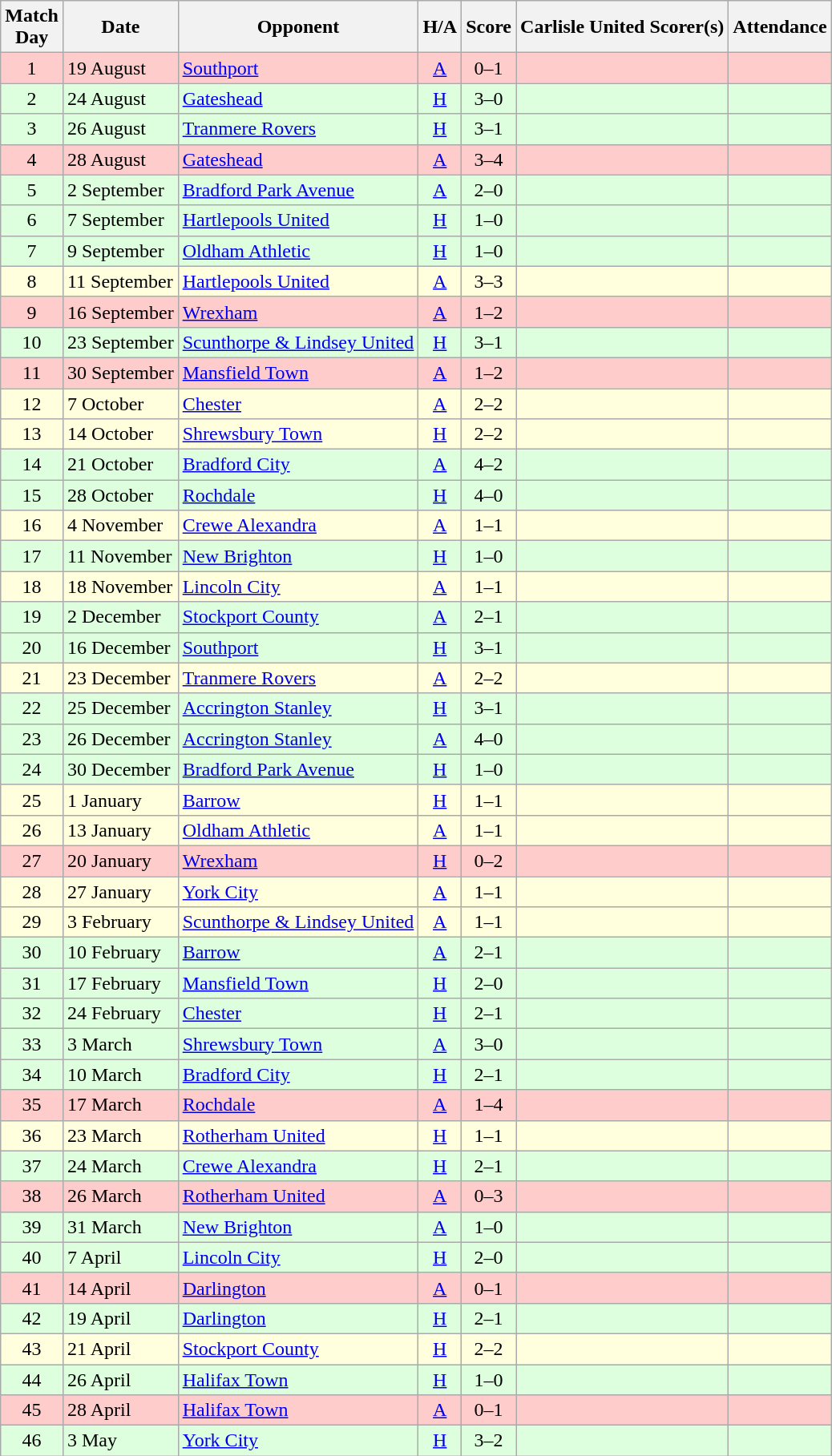<table class="wikitable" style="text-align:center">
<tr>
<th>Match<br> Day</th>
<th>Date</th>
<th>Opponent</th>
<th>H/A</th>
<th>Score</th>
<th>Carlisle United Scorer(s)</th>
<th>Attendance</th>
</tr>
<tr bgcolor=#FFCCCC>
<td>1</td>
<td align=left>19 August</td>
<td align=left><a href='#'>Southport</a></td>
<td><a href='#'>A</a></td>
<td>0–1</td>
<td align=left></td>
<td></td>
</tr>
<tr bgcolor=#ddffdd>
<td>2</td>
<td align=left>24 August</td>
<td align=left><a href='#'>Gateshead</a></td>
<td><a href='#'>H</a></td>
<td>3–0</td>
<td align=left></td>
<td></td>
</tr>
<tr bgcolor=#ddffdd>
<td>3</td>
<td align=left>26 August</td>
<td align=left><a href='#'>Tranmere Rovers</a></td>
<td><a href='#'>H</a></td>
<td>3–1</td>
<td align=left></td>
<td></td>
</tr>
<tr bgcolor=#FFCCCC>
<td>4</td>
<td align=left>28 August</td>
<td align=left><a href='#'>Gateshead</a></td>
<td><a href='#'>A</a></td>
<td>3–4</td>
<td align=left></td>
<td></td>
</tr>
<tr bgcolor=#ddffdd>
<td>5</td>
<td align=left>2 September</td>
<td align=left><a href='#'>Bradford Park Avenue</a></td>
<td><a href='#'>A</a></td>
<td>2–0</td>
<td align=left></td>
<td></td>
</tr>
<tr bgcolor=#ddffdd>
<td>6</td>
<td align=left>7 September</td>
<td align=left><a href='#'>Hartlepools United</a></td>
<td><a href='#'>H</a></td>
<td>1–0</td>
<td align=left></td>
<td></td>
</tr>
<tr bgcolor=#ddffdd>
<td>7</td>
<td align=left>9 September</td>
<td align=left><a href='#'>Oldham Athletic</a></td>
<td><a href='#'>H</a></td>
<td>1–0</td>
<td align=left></td>
<td></td>
</tr>
<tr bgcolor=#ffffdd>
<td>8</td>
<td align=left>11 September</td>
<td align=left><a href='#'>Hartlepools United</a></td>
<td><a href='#'>A</a></td>
<td>3–3</td>
<td align=left></td>
<td></td>
</tr>
<tr bgcolor=#FFCCCC>
<td>9</td>
<td align=left>16 September</td>
<td align=left><a href='#'>Wrexham</a></td>
<td><a href='#'>A</a></td>
<td>1–2</td>
<td align=left></td>
<td></td>
</tr>
<tr bgcolor=#ddffdd>
<td>10</td>
<td align=left>23 September</td>
<td align=left><a href='#'>Scunthorpe & Lindsey United</a></td>
<td><a href='#'>H</a></td>
<td>3–1</td>
<td align=left></td>
<td></td>
</tr>
<tr bgcolor=#FFCCCC>
<td>11</td>
<td align=left>30 September</td>
<td align=left><a href='#'>Mansfield Town</a></td>
<td><a href='#'>A</a></td>
<td>1–2</td>
<td align=left></td>
<td></td>
</tr>
<tr bgcolor=#ffffdd>
<td>12</td>
<td align=left>7 October</td>
<td align=left><a href='#'>Chester</a></td>
<td><a href='#'>A</a></td>
<td>2–2</td>
<td align=left></td>
<td></td>
</tr>
<tr bgcolor=#ffffdd>
<td>13</td>
<td align=left>14 October</td>
<td align=left><a href='#'>Shrewsbury Town</a></td>
<td><a href='#'>H</a></td>
<td>2–2</td>
<td align=left></td>
<td></td>
</tr>
<tr bgcolor=#ddffdd>
<td>14</td>
<td align=left>21 October</td>
<td align=left><a href='#'>Bradford City</a></td>
<td><a href='#'>A</a></td>
<td>4–2</td>
<td align=left></td>
<td></td>
</tr>
<tr bgcolor=#ddffdd>
<td>15</td>
<td align=left>28 October</td>
<td align=left><a href='#'>Rochdale</a></td>
<td><a href='#'>H</a></td>
<td>4–0</td>
<td align=left></td>
<td></td>
</tr>
<tr bgcolor=#ffffdd>
<td>16</td>
<td align=left>4 November</td>
<td align=left><a href='#'>Crewe Alexandra</a></td>
<td><a href='#'>A</a></td>
<td>1–1</td>
<td align=left></td>
<td></td>
</tr>
<tr bgcolor=#ddffdd>
<td>17</td>
<td align=left>11 November</td>
<td align=left><a href='#'>New Brighton</a></td>
<td><a href='#'>H</a></td>
<td>1–0</td>
<td align=left></td>
<td></td>
</tr>
<tr bgcolor=#ffffdd>
<td>18</td>
<td align=left>18 November</td>
<td align=left><a href='#'>Lincoln City</a></td>
<td><a href='#'>A</a></td>
<td>1–1</td>
<td align=left></td>
<td></td>
</tr>
<tr bgcolor=#ddffdd>
<td>19</td>
<td align=left>2 December</td>
<td align=left><a href='#'>Stockport County</a></td>
<td><a href='#'>A</a></td>
<td>2–1</td>
<td align=left></td>
<td></td>
</tr>
<tr bgcolor=#ddffdd>
<td>20</td>
<td align=left>16 December</td>
<td align=left><a href='#'>Southport</a></td>
<td><a href='#'>H</a></td>
<td>3–1</td>
<td align=left></td>
<td></td>
</tr>
<tr bgcolor=#ffffdd>
<td>21</td>
<td align=left>23 December</td>
<td align=left><a href='#'>Tranmere Rovers</a></td>
<td><a href='#'>A</a></td>
<td>2–2</td>
<td align=left></td>
<td></td>
</tr>
<tr bgcolor=#ddffdd>
<td>22</td>
<td align=left>25 December</td>
<td align=left><a href='#'>Accrington Stanley</a></td>
<td><a href='#'>H</a></td>
<td>3–1</td>
<td align=left></td>
<td></td>
</tr>
<tr bgcolor=#ddffdd>
<td>23</td>
<td align=left>26 December</td>
<td align=left><a href='#'>Accrington Stanley</a></td>
<td><a href='#'>A</a></td>
<td>4–0</td>
<td align=left></td>
<td></td>
</tr>
<tr bgcolor=#ddffdd>
<td>24</td>
<td align=left>30 December</td>
<td align=left><a href='#'>Bradford Park Avenue</a></td>
<td><a href='#'>H</a></td>
<td>1–0</td>
<td align=left></td>
<td></td>
</tr>
<tr bgcolor=#ffffdd>
<td>25</td>
<td align=left>1 January</td>
<td align=left><a href='#'>Barrow</a></td>
<td><a href='#'>H</a></td>
<td>1–1</td>
<td align=left></td>
<td></td>
</tr>
<tr bgcolor=#ffffdd>
<td>26</td>
<td align=left>13 January</td>
<td align=left><a href='#'>Oldham Athletic</a></td>
<td><a href='#'>A</a></td>
<td>1–1</td>
<td align=left></td>
<td></td>
</tr>
<tr bgcolor=#FFCCCC>
<td>27</td>
<td align=left>20 January</td>
<td align=left><a href='#'>Wrexham</a></td>
<td><a href='#'>H</a></td>
<td>0–2</td>
<td align=left></td>
<td></td>
</tr>
<tr bgcolor=#ffffdd>
<td>28</td>
<td align=left>27 January</td>
<td align=left><a href='#'>York City</a></td>
<td><a href='#'>A</a></td>
<td>1–1</td>
<td align=left></td>
<td></td>
</tr>
<tr bgcolor=#ffffdd>
<td>29</td>
<td align=left>3 February</td>
<td align=left><a href='#'>Scunthorpe & Lindsey United</a></td>
<td><a href='#'>A</a></td>
<td>1–1</td>
<td align=left></td>
<td></td>
</tr>
<tr bgcolor=#ddffdd>
<td>30</td>
<td align=left>10 February</td>
<td align=left><a href='#'>Barrow</a></td>
<td><a href='#'>A</a></td>
<td>2–1</td>
<td align=left></td>
<td></td>
</tr>
<tr bgcolor=#ddffdd>
<td>31</td>
<td align=left>17 February</td>
<td align=left><a href='#'>Mansfield Town</a></td>
<td><a href='#'>H</a></td>
<td>2–0</td>
<td align=left></td>
<td></td>
</tr>
<tr bgcolor=#ddffdd>
<td>32</td>
<td align=left>24 February</td>
<td align=left><a href='#'>Chester</a></td>
<td><a href='#'>H</a></td>
<td>2–1</td>
<td align=left></td>
<td></td>
</tr>
<tr bgcolor=#ddffdd>
<td>33</td>
<td align=left>3 March</td>
<td align=left><a href='#'>Shrewsbury Town</a></td>
<td><a href='#'>A</a></td>
<td>3–0</td>
<td align=left></td>
<td></td>
</tr>
<tr bgcolor=#ddffdd>
<td>34</td>
<td align=left>10 March</td>
<td align=left><a href='#'>Bradford City</a></td>
<td><a href='#'>H</a></td>
<td>2–1</td>
<td align=left></td>
<td></td>
</tr>
<tr bgcolor=#FFCCCC>
<td>35</td>
<td align=left>17 March</td>
<td align=left><a href='#'>Rochdale</a></td>
<td><a href='#'>A</a></td>
<td>1–4</td>
<td align=left></td>
<td></td>
</tr>
<tr bgcolor=#ffffdd>
<td>36</td>
<td align=left>23 March</td>
<td align=left><a href='#'>Rotherham United</a></td>
<td><a href='#'>H</a></td>
<td>1–1</td>
<td align=left></td>
<td></td>
</tr>
<tr bgcolor=#ddffdd>
<td>37</td>
<td align=left>24 March</td>
<td align=left><a href='#'>Crewe Alexandra</a></td>
<td><a href='#'>H</a></td>
<td>2–1</td>
<td align=left></td>
<td></td>
</tr>
<tr bgcolor=#FFCCCC>
<td>38</td>
<td align=left>26 March</td>
<td align=left><a href='#'>Rotherham United</a></td>
<td><a href='#'>A</a></td>
<td>0–3</td>
<td align=left></td>
<td></td>
</tr>
<tr bgcolor=#ddffdd>
<td>39</td>
<td align=left>31 March</td>
<td align=left><a href='#'>New Brighton</a></td>
<td><a href='#'>A</a></td>
<td>1–0</td>
<td align=left></td>
<td></td>
</tr>
<tr bgcolor=#ddffdd>
<td>40</td>
<td align=left>7 April</td>
<td align=left><a href='#'>Lincoln City</a></td>
<td><a href='#'>H</a></td>
<td>2–0</td>
<td align=left></td>
<td></td>
</tr>
<tr bgcolor=#FFCCCC>
<td>41</td>
<td align=left>14 April</td>
<td align=left><a href='#'>Darlington</a></td>
<td><a href='#'>A</a></td>
<td>0–1</td>
<td align=left></td>
<td></td>
</tr>
<tr bgcolor=#ddffdd>
<td>42</td>
<td align=left>19 April</td>
<td align=left><a href='#'>Darlington</a></td>
<td><a href='#'>H</a></td>
<td>2–1</td>
<td align=left></td>
<td></td>
</tr>
<tr bgcolor=#ffffdd>
<td>43</td>
<td align=left>21 April</td>
<td align=left><a href='#'>Stockport County</a></td>
<td><a href='#'>H</a></td>
<td>2–2</td>
<td align=left></td>
<td></td>
</tr>
<tr bgcolor=#ddffdd>
<td>44</td>
<td align=left>26 April</td>
<td align=left><a href='#'>Halifax Town</a></td>
<td><a href='#'>H</a></td>
<td>1–0</td>
<td align=left></td>
<td></td>
</tr>
<tr bgcolor=#FFCCCC>
<td>45</td>
<td align=left>28 April</td>
<td align=left><a href='#'>Halifax Town</a></td>
<td><a href='#'>A</a></td>
<td>0–1</td>
<td align=left></td>
<td></td>
</tr>
<tr bgcolor=#ddffdd>
<td>46</td>
<td align=left>3 May</td>
<td align=left><a href='#'>York City</a></td>
<td><a href='#'>H</a></td>
<td>3–2</td>
<td align=left></td>
<td></td>
</tr>
</table>
